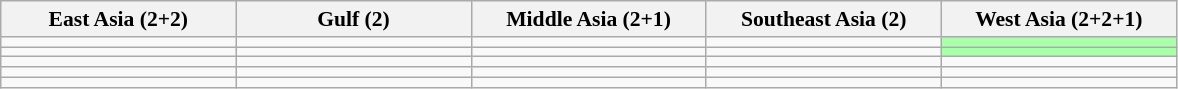<table class=wikitable style="font-size:90%;">
<tr>
<th width=150>East Asia (2+2)</th>
<th width=150>Gulf (2)</th>
<th width=150>Middle Asia (2+1)</th>
<th width=150>Southeast Asia (2)</th>
<th width=150>West Asia (2+2+1)</th>
</tr>
<tr>
<td></td>
<td></td>
<td></td>
<td></td>
<td bgcolor="#aaffaa"></td>
</tr>
<tr>
<td></td>
<td></td>
<td></td>
<td></td>
<td bgcolor="#aaffaa"></td>
</tr>
<tr>
<td></td>
<td></td>
<td></td>
<td></td>
<td></td>
</tr>
<tr>
<td></td>
<td></td>
<td></td>
<td></td>
<td></td>
</tr>
<tr>
<td></td>
<td></td>
<td></td>
<td></td>
<td></td>
</tr>
</table>
